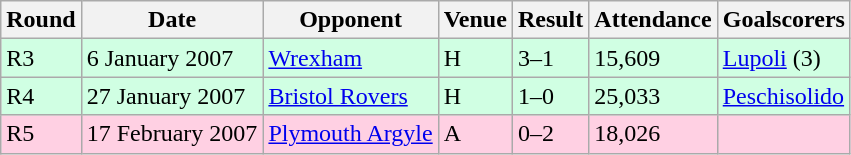<table class="wikitable">
<tr>
<th>Round</th>
<th>Date</th>
<th>Opponent</th>
<th>Venue</th>
<th>Result</th>
<th>Attendance</th>
<th>Goalscorers</th>
</tr>
<tr style="background-color: #d0ffe3;">
<td>R3</td>
<td>6 January 2007</td>
<td><a href='#'>Wrexham</a></td>
<td>H</td>
<td>3–1</td>
<td>15,609</td>
<td><a href='#'>Lupoli</a> (3)</td>
</tr>
<tr style="background-color: #d0ffe3;">
<td>R4</td>
<td>27 January 2007</td>
<td><a href='#'>Bristol Rovers</a></td>
<td>H</td>
<td>1–0</td>
<td>25,033</td>
<td><a href='#'>Peschisolido</a></td>
</tr>
<tr style="background-color: #ffd0e3;">
<td>R5</td>
<td>17 February 2007</td>
<td><a href='#'>Plymouth Argyle</a></td>
<td>A</td>
<td>0–2</td>
<td>18,026</td>
<td></td>
</tr>
</table>
